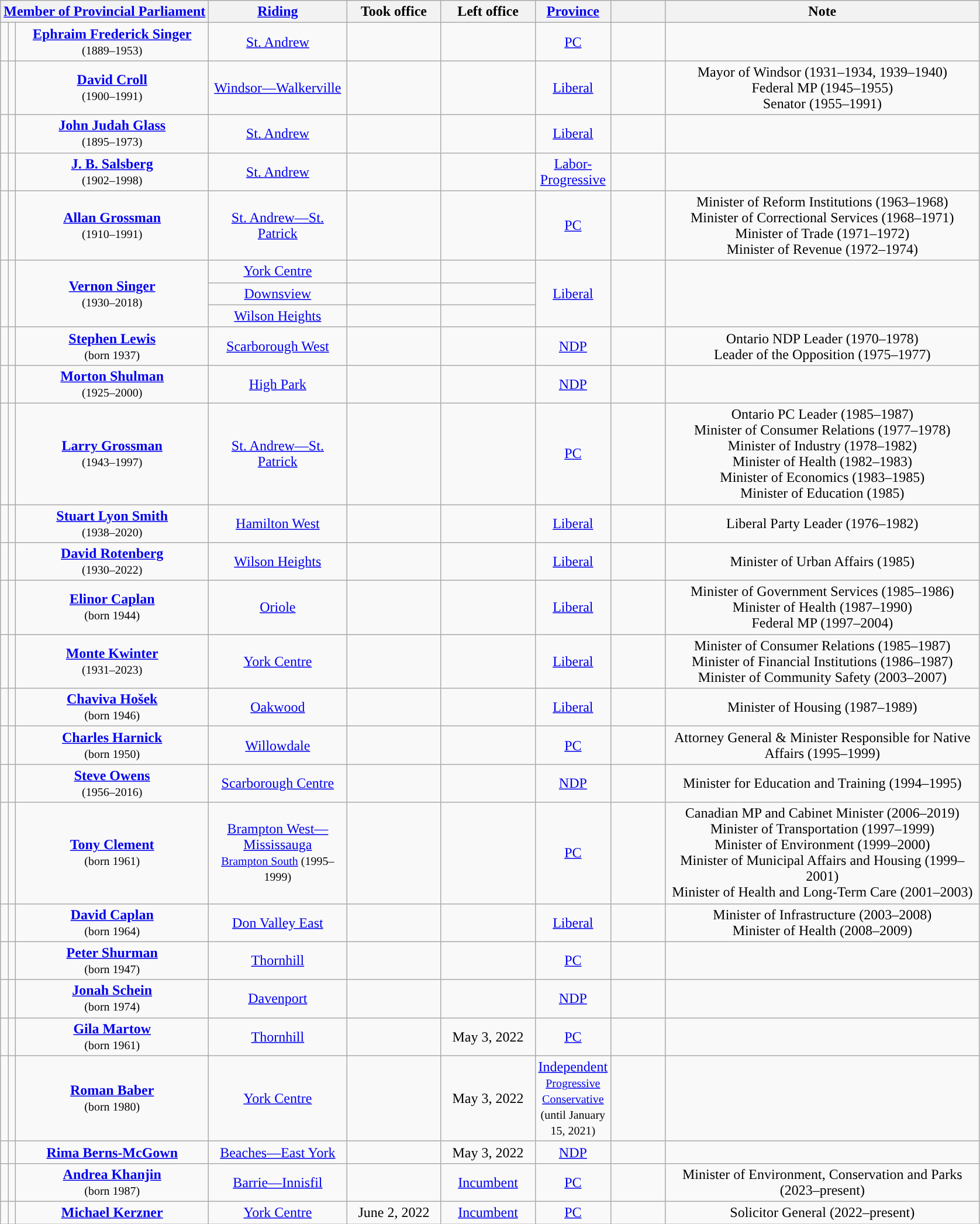<table class="wikitable sortable plainrowheaders" style="text-align:center">
<tr>
<th colspan="3" class=unsortable><a href='#'>Member of Provincial Parliament</a></th>
<th scope="col" width=150px><a href='#'>Riding</a></th>
<th scope="col" width=100px>Took office</th>
<th scope="col" width=100px>Left office</th>
<th scope="col" width=70px><a href='#'>Province</a></th>
<th scope="col" class=unsortable width=55px></th>
<th scope="col" class=unsortable width=350px>Note</th>
</tr>
<tr>
<td style="background:"></td>
<td></td>
<td><strong><a href='#'>Ephraim Frederick Singer</a></strong><br><small>(1889–1953)</small></td>
<td><a href='#'>St. Andrew</a></td>
<td></td>
<td></td>
<td><a href='#'>PC</a></td>
<td></td>
<td></td>
</tr>
<tr>
<td style="background:"></td>
<td></td>
<td><strong><a href='#'>David Croll</a></strong><br><small>(1900–1991)</small></td>
<td><a href='#'>Windsor—Walkerville</a></td>
<td></td>
<td></td>
<td><a href='#'>Liberal</a></td>
<td></td>
<td>Mayor of Windsor (1931–1934, 1939–1940)<br>Federal MP (1945–1955)<br>Senator (1955–1991)</td>
</tr>
<tr>
<td style="background:"></td>
<td></td>
<td><strong><a href='#'>John Judah Glass</a></strong><br><small>(1895–1973)</small></td>
<td><a href='#'>St. Andrew</a></td>
<td></td>
<td></td>
<td><a href='#'>Liberal</a></td>
<td></td>
<td></td>
</tr>
<tr>
<td style="background:"></td>
<td></td>
<td><strong><a href='#'>J. B. Salsberg</a></strong><br><small>(1902–1998)</small></td>
<td><a href='#'>St. Andrew</a></td>
<td></td>
<td></td>
<td><a href='#'>Labor-Progressive</a></td>
<td></td>
<td></td>
</tr>
<tr>
<td style="background:"></td>
<td></td>
<td><strong><a href='#'>Allan Grossman</a></strong><br><small>(1910–1991)</small></td>
<td><a href='#'>St. Andrew—St. Patrick</a></td>
<td></td>
<td></td>
<td><a href='#'>PC</a></td>
<td></td>
<td>Minister of Reform Institutions (1963–1968)<br>Minister of Correctional Services (1968–1971)<br>Minister of Trade (1971–1972)<br>Minister of Revenue (1972–1974)</td>
</tr>
<tr>
<td rowspan="3" style="background:"></td>
<td rowspan="3"></td>
<td rowspan="3"><strong><a href='#'>Vernon Singer</a></strong><br><small>(1930–2018)</small></td>
<td><a href='#'>York Centre</a></td>
<td></td>
<td></td>
<td rowspan="3"><a href='#'>Liberal</a></td>
<td rowspan="3"></td>
<td rowspan="3"></td>
</tr>
<tr>
<td><a href='#'>Downsview</a></td>
<td></td>
<td></td>
</tr>
<tr>
<td><a href='#'>Wilson Heights</a></td>
<td></td>
<td></td>
</tr>
<tr>
<td style="background:"></td>
<td></td>
<td><strong><a href='#'>Stephen Lewis</a></strong><br><small>(born 1937)</small></td>
<td><a href='#'>Scarborough West</a></td>
<td></td>
<td></td>
<td><a href='#'>NDP</a></td>
<td></td>
<td>Ontario NDP Leader (1970–1978)<br>Leader of the Opposition (1975–1977)</td>
</tr>
<tr>
<td style="background:"></td>
<td></td>
<td><strong><a href='#'>Morton Shulman</a></strong><br><small>(1925–2000)</small></td>
<td><a href='#'>High Park</a></td>
<td></td>
<td></td>
<td><a href='#'>NDP</a></td>
<td></td>
<td></td>
</tr>
<tr>
<td style="background:"></td>
<td></td>
<td><strong><a href='#'>Larry Grossman</a></strong><br><small>(1943–1997)</small></td>
<td><a href='#'>St. Andrew—St. Patrick</a></td>
<td></td>
<td></td>
<td><a href='#'>PC</a></td>
<td></td>
<td>Ontario PC Leader (1985–1987)<br>Minister of Consumer Relations (1977–1978)<br>Minister of Industry (1978–1982)<br>Minister of Health (1982–1983)<br>Minister of Economics (1983–1985)<br>Minister of Education (1985)</td>
</tr>
<tr>
<td style="background:"></td>
<td></td>
<td><strong><a href='#'>Stuart Lyon Smith</a></strong><br><small>(1938–2020)</small></td>
<td><a href='#'>Hamilton West</a></td>
<td></td>
<td></td>
<td><a href='#'>Liberal</a></td>
<td></td>
<td>Liberal Party Leader (1976–1982)</td>
</tr>
<tr>
<td style="background:"></td>
<td></td>
<td><strong><a href='#'>David Rotenberg</a></strong><br><small>(1930–2022)</small></td>
<td><a href='#'>Wilson Heights</a></td>
<td></td>
<td></td>
<td><a href='#'>Liberal</a></td>
<td></td>
<td>Minister of Urban Affairs (1985)</td>
</tr>
<tr>
<td style="background:"></td>
<td></td>
<td><strong><a href='#'>Elinor Caplan</a></strong><br><small>(born 1944)</small></td>
<td><a href='#'>Oriole</a></td>
<td></td>
<td></td>
<td><a href='#'>Liberal</a></td>
<td></td>
<td>Minister of Government Services (1985–1986)<br>Minister of Health (1987–1990)<br>Federal MP (1997–2004)</td>
</tr>
<tr>
<td style="background:"></td>
<td></td>
<td><strong><a href='#'>Monte Kwinter</a></strong><br><small>(1931–2023)</small></td>
<td><a href='#'>York Centre</a></td>
<td></td>
<td></td>
<td><a href='#'>Liberal</a></td>
<td></td>
<td>Minister of Consumer Relations (1985–1987)<br>Minister of Financial Institutions (1986–1987)<br>Minister of Community Safety (2003–2007)</td>
</tr>
<tr>
<td style="background:"></td>
<td></td>
<td><strong><a href='#'>Chaviva Hošek</a></strong><br><small>(born 1946)</small></td>
<td><a href='#'>Oakwood</a></td>
<td></td>
<td></td>
<td><a href='#'>Liberal</a></td>
<td></td>
<td>Minister of Housing (1987–1989)</td>
</tr>
<tr>
<td style="background:"></td>
<td></td>
<td><strong><a href='#'>Charles Harnick</a></strong><br><small>(born 1950)</small></td>
<td><a href='#'>Willowdale</a></td>
<td></td>
<td></td>
<td><a href='#'>PC</a></td>
<td></td>
<td>Attorney General & Minister Responsible for Native Affairs (1995–1999)</td>
</tr>
<tr>
<td style="background:"></td>
<td></td>
<td><strong><a href='#'>Steve Owens</a></strong><br><small>(1956–2016)</small></td>
<td><a href='#'>Scarborough Centre</a></td>
<td></td>
<td></td>
<td><a href='#'>NDP</a></td>
<td></td>
<td>Minister for Education and Training (1994–1995)</td>
</tr>
<tr>
<td style="background:"></td>
<td></td>
<td><strong><a href='#'>Tony Clement</a></strong><br><small>(born 1961)</small></td>
<td><a href='#'>Brampton West—Mississauga</a><br><small><a href='#'>Brampton South</a> (1995–1999)</small></td>
<td></td>
<td></td>
<td><a href='#'>PC</a></td>
<td></td>
<td>Canadian MP and Cabinet Minister (2006–2019)<br>Minister of Transportation (1997–1999)<br>Minister of Environment (1999–2000)<br>Minister of Municipal Affairs and Housing (1999–2001)<br>Minister of Health and Long-Term Care (2001–2003)</td>
</tr>
<tr>
<td style="background:"></td>
<td></td>
<td><strong><a href='#'>David Caplan</a></strong><br><small>(born 1964)</small></td>
<td><a href='#'>Don Valley East</a></td>
<td></td>
<td></td>
<td><a href='#'>Liberal</a></td>
<td></td>
<td>Minister of Infrastructure (2003–2008)<br>Minister of Health (2008–2009)</td>
</tr>
<tr>
<td style="background:"></td>
<td></td>
<td><strong><a href='#'>Peter Shurman</a></strong><br><small>(born 1947)</small></td>
<td><a href='#'>Thornhill</a></td>
<td></td>
<td></td>
<td><a href='#'>PC</a></td>
<td></td>
<td></td>
</tr>
<tr>
<td style="background:"></td>
<td></td>
<td><strong><a href='#'>Jonah Schein</a></strong><br><small>(born 1974)</small></td>
<td><a href='#'>Davenport</a></td>
<td></td>
<td></td>
<td><a href='#'>NDP</a></td>
<td></td>
<td></td>
</tr>
<tr>
<td style="background:"></td>
<td></td>
<td><strong><a href='#'>Gila Martow</a></strong><br><small>(born 1961)</small></td>
<td><a href='#'>Thornhill</a></td>
<td></td>
<td>May 3, 2022</td>
<td><a href='#'>PC</a></td>
<td></td>
<td></td>
</tr>
<tr>
<td style="background:"></td>
<td></td>
<td><strong><a href='#'>Roman Baber</a></strong><br><small>(born 1980)</small></td>
<td><a href='#'>York Centre</a></td>
<td></td>
<td>May 3, 2022</td>
<td><a href='#'>Independent</a><br><small><a href='#'>Progressive Conservative</a> (until January 15, 2021)</small></td>
<td></td>
<td></td>
</tr>
<tr>
<td style="background:"></td>
<td></td>
<td><strong><a href='#'>Rima Berns-McGown</a></strong></td>
<td><a href='#'>Beaches—East York</a></td>
<td></td>
<td>May 3, 2022</td>
<td><a href='#'>NDP</a></td>
<td></td>
<td></td>
</tr>
<tr>
<td style="background:"></td>
<td></td>
<td><strong><a href='#'>Andrea Khanjin</a></strong><br><small>(born 1987)</small></td>
<td><a href='#'>Barrie—Innisfil</a></td>
<td></td>
<td><a href='#'>Incumbent</a></td>
<td><a href='#'>PC</a></td>
<td></td>
<td>Minister of Environment, Conservation and Parks (2023–present)</td>
</tr>
<tr>
<td style="background:"></td>
<td></td>
<td><strong><a href='#'>Michael Kerzner</a></strong></td>
<td><a href='#'>York Centre</a></td>
<td>June 2, 2022</td>
<td><a href='#'>Incumbent</a></td>
<td><a href='#'>PC</a></td>
<td></td>
<td>Solicitor General (2022–present)</td>
</tr>
</table>
